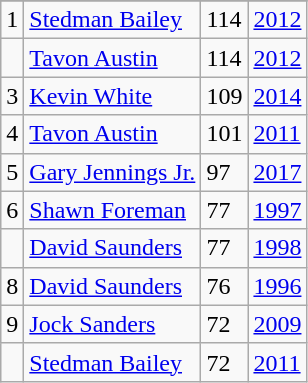<table class="wikitable">
<tr>
</tr>
<tr>
<td>1</td>
<td><a href='#'>Stedman Bailey</a></td>
<td>114</td>
<td><a href='#'>2012</a></td>
</tr>
<tr>
<td></td>
<td><a href='#'>Tavon Austin</a></td>
<td>114</td>
<td><a href='#'>2012</a></td>
</tr>
<tr>
<td>3</td>
<td><a href='#'>Kevin White</a></td>
<td>109</td>
<td><a href='#'>2014</a></td>
</tr>
<tr>
<td>4</td>
<td><a href='#'>Tavon Austin</a></td>
<td>101</td>
<td><a href='#'>2011</a></td>
</tr>
<tr>
<td>5</td>
<td><a href='#'>Gary Jennings Jr.</a></td>
<td>97</td>
<td><a href='#'>2017</a></td>
</tr>
<tr>
<td>6</td>
<td><a href='#'>Shawn Foreman</a></td>
<td>77</td>
<td><a href='#'>1997</a></td>
</tr>
<tr>
<td></td>
<td><a href='#'>David Saunders</a></td>
<td>77</td>
<td><a href='#'>1998</a></td>
</tr>
<tr>
<td>8</td>
<td><a href='#'>David Saunders</a></td>
<td>76</td>
<td><a href='#'>1996</a></td>
</tr>
<tr>
<td>9</td>
<td><a href='#'>Jock Sanders</a></td>
<td>72</td>
<td><a href='#'>2009</a></td>
</tr>
<tr>
<td></td>
<td><a href='#'>Stedman Bailey</a></td>
<td>72</td>
<td><a href='#'>2011</a></td>
</tr>
</table>
